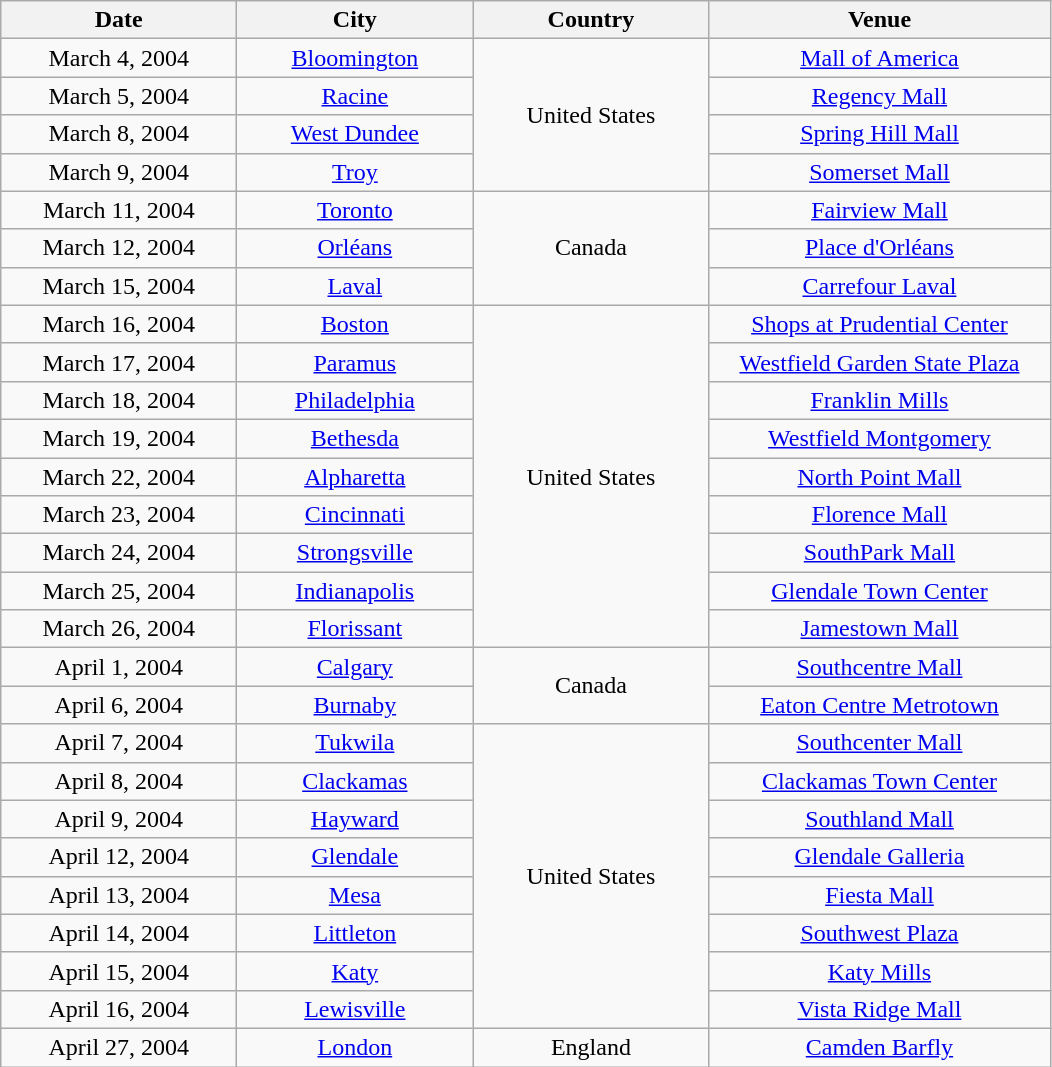<table class="wikitable" style="text-align:center;">
<tr>
<th style="width:150px;">Date</th>
<th style="width:150px;">City</th>
<th style="width:150px;">Country</th>
<th style="width:220px;">Venue</th>
</tr>
<tr>
<td>March 4, 2004</td>
<td><a href='#'>Bloomington</a></td>
<td rowspan="4">United States</td>
<td><a href='#'>Mall of America</a></td>
</tr>
<tr>
<td>March 5, 2004</td>
<td><a href='#'>Racine</a></td>
<td><a href='#'>Regency Mall</a></td>
</tr>
<tr>
<td>March 8, 2004</td>
<td><a href='#'>West Dundee</a></td>
<td><a href='#'>Spring Hill Mall</a></td>
</tr>
<tr>
<td>March 9, 2004</td>
<td><a href='#'>Troy</a></td>
<td><a href='#'>Somerset Mall</a></td>
</tr>
<tr>
<td>March 11, 2004</td>
<td><a href='#'>Toronto</a></td>
<td rowspan="3">Canada</td>
<td><a href='#'>Fairview Mall</a></td>
</tr>
<tr>
<td>March 12, 2004</td>
<td><a href='#'>Orléans</a></td>
<td><a href='#'>Place d'Orléans</a></td>
</tr>
<tr>
<td>March 15, 2004</td>
<td><a href='#'>Laval</a></td>
<td><a href='#'>Carrefour Laval</a></td>
</tr>
<tr>
<td>March 16, 2004</td>
<td><a href='#'>Boston</a></td>
<td rowspan="9">United States</td>
<td><a href='#'>Shops at Prudential Center</a></td>
</tr>
<tr>
<td>March 17, 2004</td>
<td><a href='#'>Paramus</a></td>
<td><a href='#'>Westfield Garden State Plaza</a></td>
</tr>
<tr>
<td>March 18, 2004</td>
<td><a href='#'>Philadelphia</a></td>
<td><a href='#'>Franklin Mills</a></td>
</tr>
<tr>
<td>March 19, 2004</td>
<td><a href='#'>Bethesda</a></td>
<td><a href='#'>Westfield Montgomery</a></td>
</tr>
<tr>
<td>March 22, 2004</td>
<td><a href='#'>Alpharetta</a></td>
<td><a href='#'>North Point Mall</a></td>
</tr>
<tr>
<td>March 23, 2004</td>
<td><a href='#'>Cincinnati</a></td>
<td><a href='#'>Florence Mall</a></td>
</tr>
<tr>
<td>March 24, 2004</td>
<td><a href='#'>Strongsville</a></td>
<td><a href='#'>SouthPark Mall</a></td>
</tr>
<tr>
<td>March 25, 2004</td>
<td><a href='#'>Indianapolis</a></td>
<td><a href='#'>Glendale Town Center</a></td>
</tr>
<tr>
<td>March 26, 2004</td>
<td><a href='#'>Florissant</a></td>
<td><a href='#'>Jamestown Mall</a></td>
</tr>
<tr>
<td>April 1, 2004</td>
<td><a href='#'>Calgary</a></td>
<td rowspan="2">Canada</td>
<td><a href='#'>Southcentre Mall</a></td>
</tr>
<tr>
<td>April 6, 2004</td>
<td><a href='#'>Burnaby</a></td>
<td><a href='#'>Eaton Centre Metrotown</a></td>
</tr>
<tr>
<td>April 7, 2004</td>
<td><a href='#'>Tukwila</a></td>
<td rowspan="8">United States</td>
<td><a href='#'>Southcenter Mall</a></td>
</tr>
<tr>
<td>April 8, 2004</td>
<td><a href='#'>Clackamas</a></td>
<td><a href='#'>Clackamas Town Center</a></td>
</tr>
<tr>
<td>April 9, 2004</td>
<td><a href='#'>Hayward</a></td>
<td><a href='#'>Southland Mall</a></td>
</tr>
<tr>
<td>April 12, 2004</td>
<td><a href='#'>Glendale</a></td>
<td><a href='#'>Glendale Galleria</a></td>
</tr>
<tr>
<td>April 13, 2004</td>
<td><a href='#'>Mesa</a></td>
<td><a href='#'>Fiesta Mall</a></td>
</tr>
<tr>
<td>April 14, 2004</td>
<td><a href='#'>Littleton</a></td>
<td><a href='#'>Southwest Plaza</a></td>
</tr>
<tr>
<td>April 15, 2004</td>
<td><a href='#'>Katy</a></td>
<td><a href='#'>Katy Mills</a></td>
</tr>
<tr>
<td>April 16, 2004</td>
<td><a href='#'>Lewisville</a></td>
<td><a href='#'>Vista Ridge Mall</a></td>
</tr>
<tr>
<td>April 27, 2004</td>
<td><a href='#'>London</a></td>
<td>England</td>
<td><a href='#'>Camden Barfly</a></td>
</tr>
</table>
